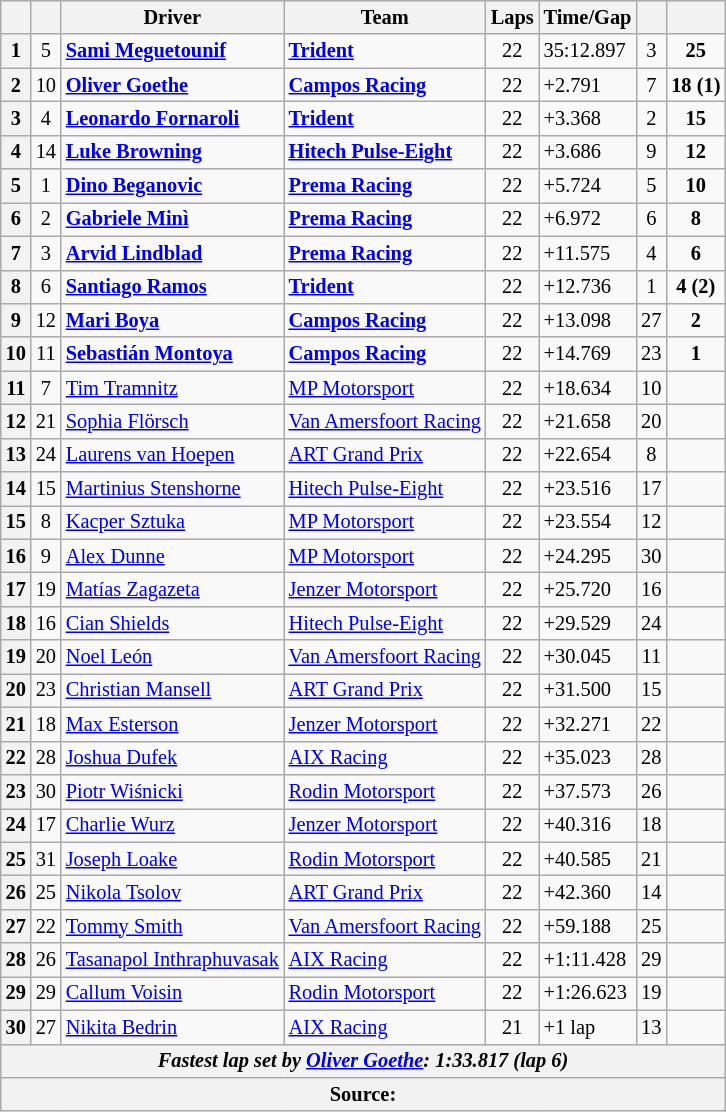<table class="wikitable" style="font-size:85%">
<tr>
<th></th>
<th></th>
<th>Driver</th>
<th>Team</th>
<th>Laps</th>
<th>Time/Gap</th>
<th></th>
<th></th>
</tr>
<tr>
<th>1</th>
<td align="center">5</td>
<td> <strong><a href='#'>Sami Meguetounif</a></strong></td>
<td><strong><a href='#'>Trident</a></strong></td>
<td align="center">22</td>
<td>35:12.897</td>
<td align="center">3</td>
<td align="center"><strong>25</strong></td>
</tr>
<tr>
<th>2</th>
<td align="center">10</td>
<td> <strong><a href='#'>Oliver Goethe</a></strong></td>
<td><strong><a href='#'>Campos Racing</a></strong></td>
<td align="center">22</td>
<td>+2.791</td>
<td align="center">7</td>
<td align="center"><strong>18 (1)</strong></td>
</tr>
<tr>
<th>3</th>
<td align="center">4</td>
<td> <strong><a href='#'>Leonardo Fornaroli</a></strong></td>
<td><strong><a href='#'>Trident</a></strong></td>
<td align="center">22</td>
<td>+3.368</td>
<td align="center">2</td>
<td align="center"><strong>15</strong></td>
</tr>
<tr>
<th>4</th>
<td align="center">14</td>
<td> <strong><a href='#'>Luke Browning</a></strong></td>
<td><strong><a href='#'>Hitech Pulse-Eight</a></strong></td>
<td align="center">22</td>
<td>+3.686</td>
<td align="center">9</td>
<td align="center"><strong>12</strong></td>
</tr>
<tr>
<th>5</th>
<td align="center">1</td>
<td> <strong><a href='#'>Dino Beganovic</a></strong></td>
<td><strong><a href='#'>Prema Racing</a></strong></td>
<td align="center">22</td>
<td>+5.724</td>
<td align="center">5</td>
<td align="center"><strong>10</strong></td>
</tr>
<tr>
<th>6</th>
<td align="center">2</td>
<td> <strong><a href='#'>Gabriele Minì</a></strong></td>
<td><strong><a href='#'>Prema Racing</a></strong></td>
<td align="center">22</td>
<td>+6.972</td>
<td align="center">6</td>
<td align="center"><strong>8</strong></td>
</tr>
<tr>
<th>7</th>
<td align="center">3</td>
<td> <strong><a href='#'>Arvid Lindblad</a></strong></td>
<td><strong><a href='#'>Prema Racing</a></strong></td>
<td align="center">22</td>
<td>+11.575</td>
<td align="center">4</td>
<td align="center"><strong>6</strong></td>
</tr>
<tr>
<th>8</th>
<td align="center">6</td>
<td> <strong><a href='#'>Santiago Ramos</a></strong></td>
<td><strong><a href='#'>Trident</a></strong></td>
<td align="center">22</td>
<td>+12.736</td>
<td align="center">1</td>
<td align="center"><strong>4 (2)</strong></td>
</tr>
<tr>
<th>9</th>
<td align="center">12</td>
<td> <strong><a href='#'>Mari Boya</a></strong></td>
<td><strong><a href='#'>Campos Racing</a></strong></td>
<td align="center">22</td>
<td>+13.098</td>
<td align="center">27</td>
<td align="center"><strong>2</strong></td>
</tr>
<tr>
<th>10</th>
<td align="center">11</td>
<td> <strong><a href='#'>Sebastián Montoya</a></strong></td>
<td><strong><a href='#'>Campos Racing</a></strong></td>
<td align="center">22</td>
<td>+14.769</td>
<td align="center">23</td>
<td align="center"><strong>1</strong></td>
</tr>
<tr>
<th>11</th>
<td align="center">7</td>
<td> <a href='#'>Tim Tramnitz</a></td>
<td><a href='#'>MP Motorsport</a></td>
<td align="center">22</td>
<td>+18.634</td>
<td align="center">10</td>
<td align="center"></td>
</tr>
<tr>
<th>12</th>
<td align="center">21</td>
<td> <a href='#'>Sophia Flörsch</a></td>
<td><a href='#'>Van Amersfoort Racing</a></td>
<td align="center">22</td>
<td>+21.658</td>
<td align="center">20</td>
<td align="center"></td>
</tr>
<tr>
<th>13</th>
<td align="center">24</td>
<td> <a href='#'>Laurens van Hoepen</a></td>
<td><a href='#'>ART Grand Prix</a></td>
<td align="center">22</td>
<td>+22.654</td>
<td align="center">8</td>
<td align="center"></td>
</tr>
<tr>
<th>14</th>
<td align="center">15</td>
<td> <a href='#'>Martinius Stenshorne</a></td>
<td><a href='#'>Hitech Pulse-Eight</a></td>
<td align="center">22</td>
<td>+23.516</td>
<td align="center">17</td>
<td align="center"></td>
</tr>
<tr>
<th>15</th>
<td align="center">8</td>
<td> <a href='#'>Kacper Sztuka</a></td>
<td><a href='#'>MP Motorsport</a></td>
<td align="center">22</td>
<td>+23.554</td>
<td align="center">12</td>
<td align="center"></td>
</tr>
<tr>
<th>16</th>
<td align="center">9</td>
<td> <a href='#'>Alex Dunne</a></td>
<td><a href='#'>MP Motorsport</a></td>
<td align="center">22</td>
<td>+24.295</td>
<td align="center">30</td>
<td align="center"></td>
</tr>
<tr>
<th>17</th>
<td align="center">19</td>
<td> <a href='#'>Matías Zagazeta</a></td>
<td><a href='#'>Jenzer Motorsport</a></td>
<td align="center">22</td>
<td>+25.720</td>
<td align="center">16</td>
<td align="center"></td>
</tr>
<tr>
<th>18</th>
<td align="center">16</td>
<td> <a href='#'>Cian Shields</a></td>
<td><a href='#'>Hitech Pulse-Eight</a></td>
<td align="center">22</td>
<td>+29.529</td>
<td align="center">24</td>
<td align="center"></td>
</tr>
<tr>
<th>19</th>
<td align="center">20</td>
<td> <a href='#'>Noel León</a></td>
<td><a href='#'>Van Amersfoort Racing</a></td>
<td align="center">22</td>
<td>+30.045</td>
<td align="center">11</td>
<td align="center"></td>
</tr>
<tr>
<th>20</th>
<td align="center">23</td>
<td> <a href='#'>Christian Mansell</a></td>
<td><a href='#'>ART Grand Prix</a></td>
<td align="center">22</td>
<td>+31.500</td>
<td align="center">15</td>
<td align="center"></td>
</tr>
<tr>
<th>21</th>
<td align="center">18</td>
<td> <a href='#'>Max Esterson</a></td>
<td><a href='#'>Jenzer Motorsport</a></td>
<td align="center">22</td>
<td>+32.271</td>
<td align="center">22</td>
<td align="center"></td>
</tr>
<tr>
<th>22</th>
<td align="center">28</td>
<td> <a href='#'>Joshua Dufek</a></td>
<td><a href='#'>AIX Racing</a></td>
<td align="center">22</td>
<td>+35.023</td>
<td align="center">28</td>
<td align="center"></td>
</tr>
<tr>
<th>23</th>
<td align="center">30</td>
<td> <a href='#'>Piotr Wiśnicki</a></td>
<td><a href='#'>Rodin Motorsport</a></td>
<td align="center">22</td>
<td>+37.573</td>
<td align="center">26</td>
<td align="center"></td>
</tr>
<tr>
<th>24</th>
<td align="center">17</td>
<td> <a href='#'>Charlie Wurz</a></td>
<td><a href='#'>Jenzer Motorsport</a></td>
<td align="center">22</td>
<td>+40.316</td>
<td align="center">18</td>
<td align="center"></td>
</tr>
<tr>
<th>25</th>
<td align="center">31</td>
<td> <a href='#'>Joseph Loake</a></td>
<td><a href='#'>Rodin Motorsport</a></td>
<td align="center">22</td>
<td>+40.585</td>
<td align="center">21</td>
<td align="center"></td>
</tr>
<tr>
<th>26</th>
<td align="center">25</td>
<td> <a href='#'>Nikola Tsolov</a></td>
<td><a href='#'>ART Grand Prix</a></td>
<td align="center">22</td>
<td>+42.360</td>
<td align="center">14</td>
<td align="center"></td>
</tr>
<tr>
<th>27</th>
<td align="center">22</td>
<td> <a href='#'>Tommy Smith</a></td>
<td><a href='#'>Van Amersfoort Racing</a></td>
<td align="center">22</td>
<td>+59.188</td>
<td align="center">25</td>
<td align="center"></td>
</tr>
<tr>
<th>28</th>
<td align="center">26</td>
<td> <a href='#'>Tasanapol Inthraphuvasak</a></td>
<td><a href='#'>AIX Racing</a></td>
<td align="center">22</td>
<td>+1:11.428</td>
<td align="center">29</td>
<td align="center"></td>
</tr>
<tr>
<th>29</th>
<td align="center">29</td>
<td> <a href='#'>Callum Voisin</a></td>
<td><a href='#'>Rodin Motorsport</a></td>
<td align="center">22</td>
<td>+1:26.623</td>
<td align="center">19</td>
<td align="center"></td>
</tr>
<tr>
<th>30</th>
<td align="center">27</td>
<td> <a href='#'>Nikita Bedrin</a></td>
<td><a href='#'>AIX Racing</a></td>
<td align="center">21</td>
<td>+1 lap</td>
<td align="center">13</td>
<td align="center"></td>
</tr>
<tr>
<th colspan="8"><em>Fastest lap set by  <a href='#'>Oliver Goethe</a>: 1:33.817 (lap 6)</em></th>
</tr>
<tr>
<th colspan="8">Source:</th>
</tr>
</table>
